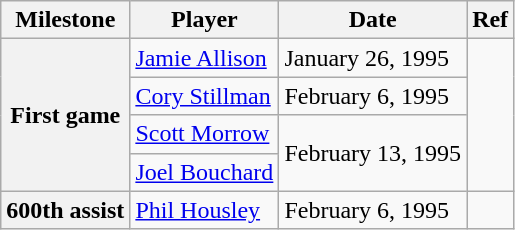<table class="wikitable">
<tr>
<th scope="col">Milestone</th>
<th scope="col">Player</th>
<th scope="col">Date</th>
<th scope="col">Ref</th>
</tr>
<tr>
<th rowspan=4>First game</th>
<td><a href='#'>Jamie Allison</a></td>
<td>January 26, 1995</td>
<td rowspan=4></td>
</tr>
<tr>
<td><a href='#'>Cory Stillman</a></td>
<td>February 6, 1995</td>
</tr>
<tr>
<td><a href='#'>Scott Morrow</a></td>
<td rowspan=2>February 13, 1995</td>
</tr>
<tr>
<td><a href='#'>Joel Bouchard</a></td>
</tr>
<tr>
<th>600th assist</th>
<td><a href='#'>Phil Housley</a></td>
<td>February 6, 1995</td>
<td></td>
</tr>
</table>
